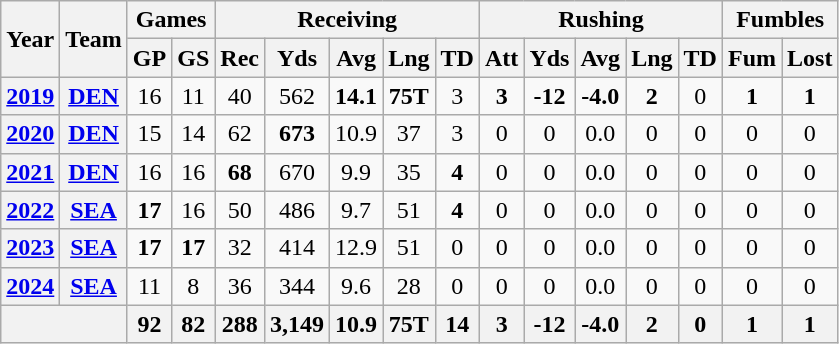<table class="wikitable" style="text-align:center;">
<tr>
<th rowspan="2">Year</th>
<th rowspan="2">Team</th>
<th colspan="2">Games</th>
<th colspan="5">Receiving</th>
<th colspan="5">Rushing</th>
<th colspan="2">Fumbles</th>
</tr>
<tr>
<th>GP</th>
<th>GS</th>
<th>Rec</th>
<th>Yds</th>
<th>Avg</th>
<th>Lng</th>
<th>TD</th>
<th>Att</th>
<th>Yds</th>
<th>Avg</th>
<th>Lng</th>
<th>TD</th>
<th>Fum</th>
<th>Lost</th>
</tr>
<tr>
<th><a href='#'>2019</a></th>
<th><a href='#'>DEN</a></th>
<td>16</td>
<td>11</td>
<td>40</td>
<td>562</td>
<td><strong>14.1</strong></td>
<td><strong>75T</strong></td>
<td>3</td>
<td><strong>3</strong></td>
<td><strong>-12</strong></td>
<td><strong>-4.0</strong></td>
<td><strong>2</strong></td>
<td>0</td>
<td><strong>1</strong></td>
<td><strong>1</strong></td>
</tr>
<tr>
<th><a href='#'>2020</a></th>
<th><a href='#'>DEN</a></th>
<td>15</td>
<td>14</td>
<td>62</td>
<td><strong>673</strong></td>
<td>10.9</td>
<td>37</td>
<td>3</td>
<td>0</td>
<td>0</td>
<td>0.0</td>
<td>0</td>
<td>0</td>
<td>0</td>
<td>0</td>
</tr>
<tr>
<th><a href='#'>2021</a></th>
<th><a href='#'>DEN</a></th>
<td>16</td>
<td>16</td>
<td><strong>68</strong></td>
<td>670</td>
<td>9.9</td>
<td>35</td>
<td><strong>4</strong></td>
<td>0</td>
<td>0</td>
<td>0.0</td>
<td>0</td>
<td>0</td>
<td>0</td>
<td>0</td>
</tr>
<tr>
<th><a href='#'>2022</a></th>
<th><a href='#'>SEA</a></th>
<td><strong>17</strong></td>
<td>16</td>
<td>50</td>
<td>486</td>
<td>9.7</td>
<td>51</td>
<td><strong>4</strong></td>
<td>0</td>
<td>0</td>
<td>0.0</td>
<td>0</td>
<td>0</td>
<td>0</td>
<td>0</td>
</tr>
<tr>
<th><a href='#'>2023</a></th>
<th><a href='#'>SEA</a></th>
<td><strong>17</strong></td>
<td><strong>17</strong></td>
<td>32</td>
<td>414</td>
<td>12.9</td>
<td>51</td>
<td>0</td>
<td>0</td>
<td>0</td>
<td>0.0</td>
<td>0</td>
<td>0</td>
<td>0</td>
<td>0</td>
</tr>
<tr>
<th><a href='#'>2024</a></th>
<th><a href='#'>SEA</a></th>
<td>11</td>
<td>8</td>
<td>36</td>
<td>344</td>
<td>9.6</td>
<td>28</td>
<td>0</td>
<td>0</td>
<td>0</td>
<td>0.0</td>
<td>0</td>
<td>0</td>
<td>0</td>
<td>0</td>
</tr>
<tr>
<th colspan="2"></th>
<th>92</th>
<th>82</th>
<th>288</th>
<th>3,149</th>
<th>10.9</th>
<th>75T</th>
<th>14</th>
<th>3</th>
<th>-12</th>
<th>-4.0</th>
<th>2</th>
<th>0</th>
<th>1</th>
<th>1</th>
</tr>
</table>
